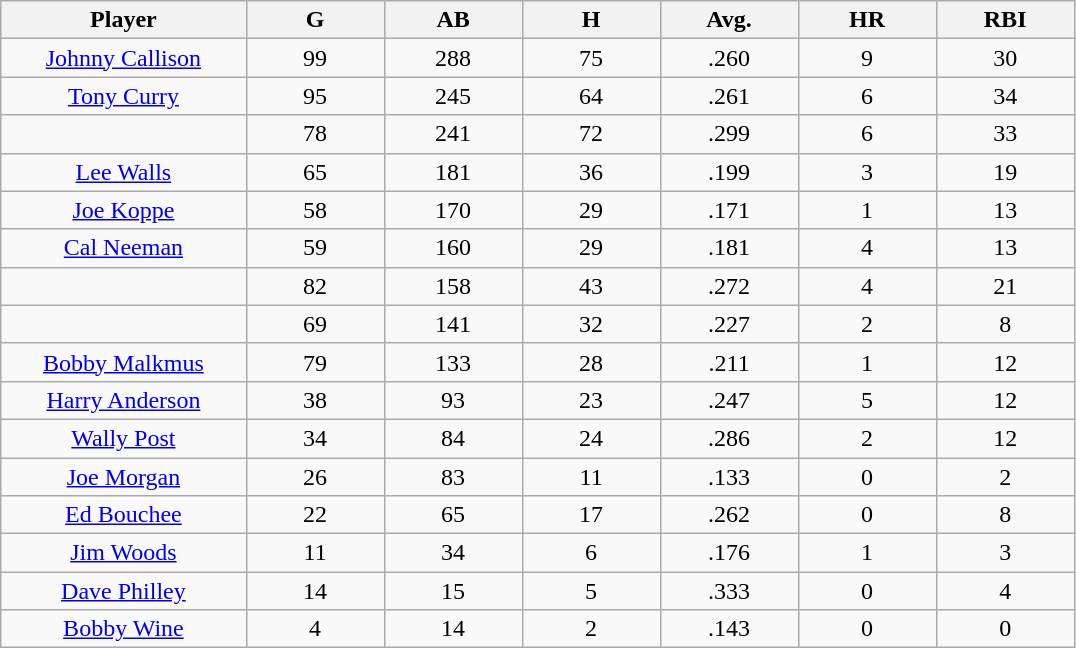<table class="wikitable sortable">
<tr>
<th bgcolor="#DDDDFF" width="16%">Player</th>
<th bgcolor="#DDDDFF" width="9%">G</th>
<th bgcolor="#DDDDFF" width="9%">AB</th>
<th bgcolor="#DDDDFF" width="9%">H</th>
<th bgcolor="#DDDDFF" width="9%">Avg.</th>
<th bgcolor="#DDDDFF" width="9%">HR</th>
<th bgcolor="#DDDDFF" width="9%">RBI</th>
</tr>
<tr align="center">
<td><a href='#'>Johnny Callison</a></td>
<td>99</td>
<td>288</td>
<td>75</td>
<td>.260</td>
<td>9</td>
<td>30</td>
</tr>
<tr align=center>
<td><a href='#'>Tony Curry</a></td>
<td>95</td>
<td>245</td>
<td>64</td>
<td>.261</td>
<td>6</td>
<td>34</td>
</tr>
<tr align=center>
<td></td>
<td>78</td>
<td>241</td>
<td>72</td>
<td>.299</td>
<td>6</td>
<td>33</td>
</tr>
<tr align="center">
<td><a href='#'>Lee Walls</a></td>
<td>65</td>
<td>181</td>
<td>36</td>
<td>.199</td>
<td>3</td>
<td>19</td>
</tr>
<tr align=center>
<td><a href='#'>Joe Koppe</a></td>
<td>58</td>
<td>170</td>
<td>29</td>
<td>.171</td>
<td>1</td>
<td>13</td>
</tr>
<tr align=center>
<td><a href='#'>Cal Neeman</a></td>
<td>59</td>
<td>160</td>
<td>29</td>
<td>.181</td>
<td>4</td>
<td>13</td>
</tr>
<tr align=center>
<td></td>
<td>82</td>
<td>158</td>
<td>43</td>
<td>.272</td>
<td>4</td>
<td>21</td>
</tr>
<tr align="center">
<td></td>
<td>69</td>
<td>141</td>
<td>32</td>
<td>.227</td>
<td>2</td>
<td>8</td>
</tr>
<tr align="center">
<td><a href='#'>Bobby Malkmus</a></td>
<td>79</td>
<td>133</td>
<td>28</td>
<td>.211</td>
<td>1</td>
<td>12</td>
</tr>
<tr align=center>
<td><a href='#'>Harry Anderson</a></td>
<td>38</td>
<td>93</td>
<td>23</td>
<td>.247</td>
<td>5</td>
<td>12</td>
</tr>
<tr align=center>
<td><a href='#'>Wally Post</a></td>
<td>34</td>
<td>84</td>
<td>24</td>
<td>.286</td>
<td>2</td>
<td>12</td>
</tr>
<tr align=center>
<td><a href='#'>Joe Morgan</a></td>
<td>26</td>
<td>83</td>
<td>11</td>
<td>.133</td>
<td>0</td>
<td>2</td>
</tr>
<tr align=center>
<td><a href='#'>Ed Bouchee</a></td>
<td>22</td>
<td>65</td>
<td>17</td>
<td>.262</td>
<td>0</td>
<td>8</td>
</tr>
<tr align=center>
<td><a href='#'>Jim Woods</a></td>
<td>11</td>
<td>34</td>
<td>6</td>
<td>.176</td>
<td>1</td>
<td>3</td>
</tr>
<tr align=center>
<td><a href='#'>Dave Philley</a></td>
<td>14</td>
<td>15</td>
<td>5</td>
<td>.333</td>
<td>0</td>
<td>4</td>
</tr>
<tr align=center>
<td><a href='#'>Bobby Wine</a></td>
<td>4</td>
<td>14</td>
<td>2</td>
<td>.143</td>
<td>0</td>
<td>0</td>
</tr>
</table>
